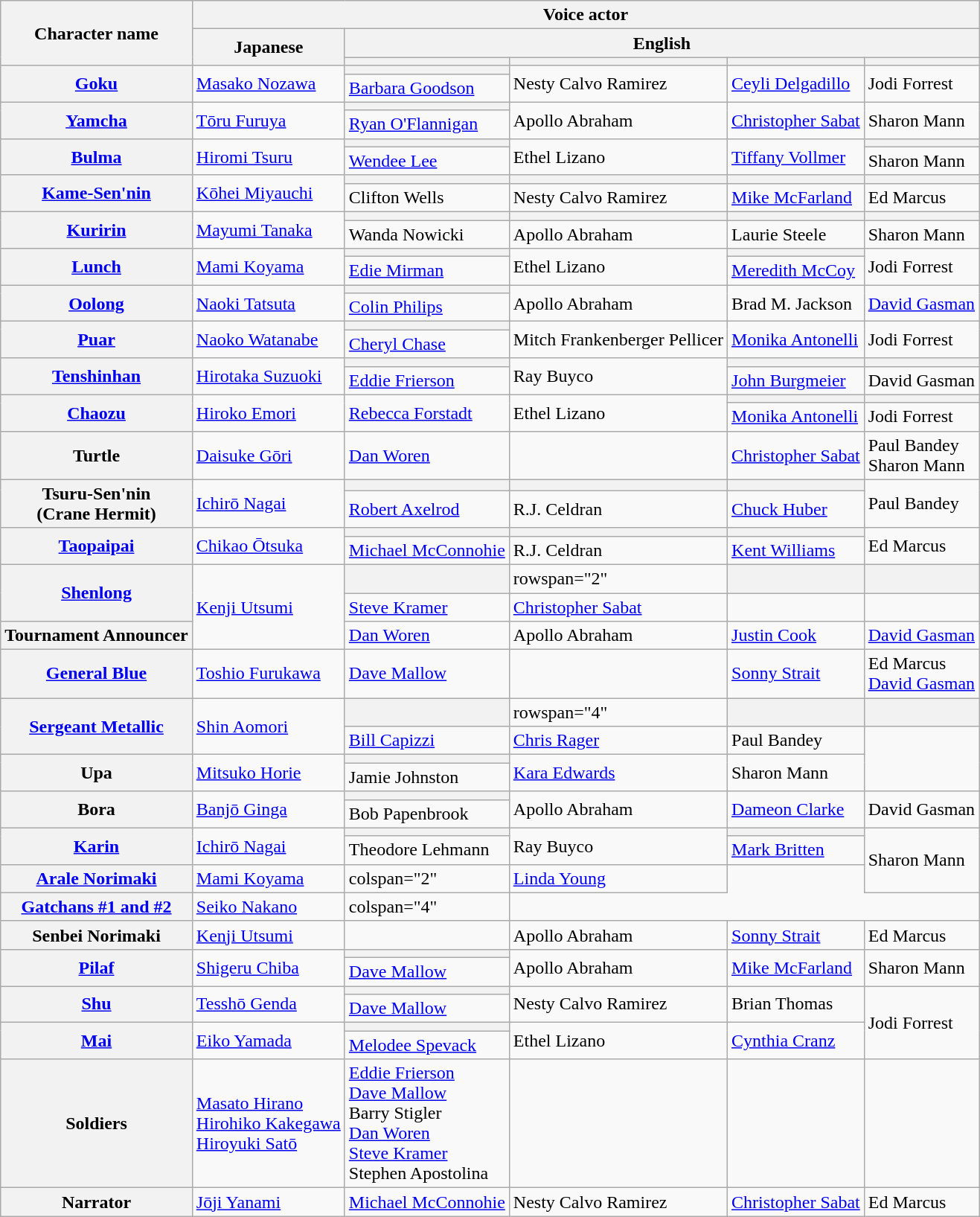<table class="wikitable plainrowheaders">
<tr>
<th rowspan="3">Character name</th>
<th colspan="5">Voice actor</th>
</tr>
<tr>
<th rowspan="2">Japanese</th>
<th colspan="4">English</th>
</tr>
<tr>
<th></th>
<th></th>
<th></th>
<th></th>
</tr>
<tr>
<th scope="row" rowspan="2"><a href='#'>Goku</a></th>
<td rowspan="2"><a href='#'>Masako Nozawa</a></td>
<th></th>
<td rowspan="2">Nesty Calvo Ramirez</td>
<td rowspan="2"><a href='#'>Ceyli Delgadillo</a></td>
<td rowspan="2">Jodi Forrest</td>
</tr>
<tr>
<td><a href='#'>Barbara Goodson</a></td>
</tr>
<tr>
<th scope="row" rowspan="2"><a href='#'>Yamcha</a></th>
<td rowspan="2"><a href='#'>Tōru Furuya</a></td>
<th></th>
<td rowspan="2">Apollo Abraham</td>
<td rowspan="2"><a href='#'>Christopher Sabat</a></td>
<td rowspan="2">Sharon Mann</td>
</tr>
<tr>
<td><a href='#'>Ryan O'Flannigan</a></td>
</tr>
<tr>
<th scope="row" rowspan="2"><a href='#'>Bulma</a></th>
<td rowspan="2"><a href='#'>Hiromi Tsuru</a></td>
<th></th>
<td rowspan="2">Ethel Lizano</td>
<td rowspan="2"><a href='#'>Tiffany Vollmer</a></td>
<th></th>
</tr>
<tr>
<td><a href='#'>Wendee Lee</a></td>
<td>Sharon Mann</td>
</tr>
<tr>
<th scope="row" rowspan="2"><a href='#'>Kame-Sen'nin</a></th>
<td rowspan="2"><a href='#'>Kōhei Miyauchi</a></td>
<th></th>
<th></th>
<th></th>
<th></th>
</tr>
<tr>
<td>Clifton Wells</td>
<td>Nesty Calvo Ramirez</td>
<td><a href='#'>Mike McFarland</a></td>
<td>Ed Marcus</td>
</tr>
<tr>
<th scope="row" rowspan="2"><a href='#'>Kuririn</a></th>
<td rowspan="2"><a href='#'>Mayumi Tanaka</a></td>
<th></th>
<th></th>
<th></th>
<th></th>
</tr>
<tr>
<td>Wanda Nowicki</td>
<td>Apollo Abraham</td>
<td>Laurie Steele</td>
<td>Sharon Mann</td>
</tr>
<tr>
<th scope="row" rowspan="2"><a href='#'>Lunch</a></th>
<td rowspan="2"><a href='#'>Mami Koyama</a></td>
<th></th>
<td rowspan="2">Ethel Lizano</td>
<th></th>
<td rowspan="2">Jodi Forrest</td>
</tr>
<tr>
<td><a href='#'>Edie Mirman</a></td>
<td><a href='#'>Meredith McCoy</a></td>
</tr>
<tr>
<th scope="row" rowspan="2"><a href='#'>Oolong</a></th>
<td rowspan="2"><a href='#'>Naoki Tatsuta</a></td>
<th></th>
<td rowspan="2">Apollo Abraham</td>
<td rowspan="2">Brad M. Jackson</td>
<td rowspan="2"><a href='#'>David Gasman</a></td>
</tr>
<tr>
<td><a href='#'>Colin Philips</a></td>
</tr>
<tr>
<th scope="row" rowspan="2"><a href='#'>Puar</a></th>
<td rowspan="2"><a href='#'>Naoko Watanabe</a></td>
<th></th>
<td rowspan="2">Mitch Frankenberger Pellicer</td>
<td rowspan="2"><a href='#'>Monika Antonelli</a></td>
<td rowspan="2">Jodi Forrest</td>
</tr>
<tr>
<td><a href='#'>Cheryl Chase</a></td>
</tr>
<tr>
<th scope="row" rowspan="2"><a href='#'>Tenshinhan</a></th>
<td rowspan="2"><a href='#'>Hirotaka Suzuoki</a></td>
<th></th>
<td rowspan="2">Ray Buyco</td>
<th></th>
<th></th>
</tr>
<tr>
<td><a href='#'>Eddie Frierson</a></td>
<td><a href='#'>John Burgmeier</a></td>
<td>David Gasman</td>
</tr>
<tr>
<th scope="row" rowspan="2"><a href='#'>Chaozu</a></th>
<td rowspan="2"><a href='#'>Hiroko Emori</a></td>
<td rowspan="2"><a href='#'>Rebecca Forstadt</a></td>
<td rowspan="2">Ethel Lizano</td>
<th></th>
<th></th>
</tr>
<tr>
<td><a href='#'>Monika Antonelli</a></td>
<td>Jodi Forrest</td>
</tr>
<tr>
<th scope="row">Turtle</th>
<td><a href='#'>Daisuke Gōri</a></td>
<td><a href='#'>Dan Woren</a></td>
<td></td>
<td><a href='#'>Christopher Sabat</a></td>
<td>Paul Bandey<br>Sharon Mann </td>
</tr>
<tr>
<th scope="row" rowspan="2">Tsuru-Sen'nin<br>(Crane Hermit)</th>
<td rowspan="2"><a href='#'>Ichirō Nagai</a></td>
<th></th>
<th></th>
<th></th>
<td rowspan="2">Paul Bandey</td>
</tr>
<tr>
<td><a href='#'>Robert Axelrod</a></td>
<td>R.J. Celdran</td>
<td><a href='#'>Chuck Huber</a></td>
</tr>
<tr>
<th scope="row" rowspan="2"><a href='#'>Taopaipai</a></th>
<td rowspan="2"><a href='#'>Chikao Ōtsuka</a></td>
<th></th>
<th></th>
<th></th>
<td rowspan="2">Ed Marcus</td>
</tr>
<tr>
<td><a href='#'>Michael McConnohie</a></td>
<td>R.J. Celdran</td>
<td><a href='#'>Kent Williams</a></td>
</tr>
<tr>
<th scope="row" rowspan="2"><a href='#'>Shenlong</a></th>
<td rowspan="3"><a href='#'>Kenji Utsumi</a></td>
<th></th>
<td>rowspan="2" </td>
<th></th>
<th></th>
</tr>
<tr>
<td><a href='#'>Steve Kramer</a></td>
<td><a href='#'>Christopher Sabat</a></td>
<td></td>
</tr>
<tr>
<th scope="row">Tournament Announcer</th>
<td><a href='#'>Dan Woren</a></td>
<td>Apollo Abraham</td>
<td><a href='#'>Justin Cook</a></td>
<td><a href='#'>David Gasman</a></td>
</tr>
<tr>
<th scope="row"><a href='#'>General Blue</a></th>
<td><a href='#'>Toshio Furukawa</a></td>
<td><a href='#'>Dave Mallow</a></td>
<td></td>
<td><a href='#'>Sonny Strait</a></td>
<td>Ed Marcus <br><a href='#'>David Gasman</a></td>
</tr>
<tr>
<th scope="row" rowspan="2"><a href='#'>Sergeant Metallic</a></th>
<td rowspan="2"><a href='#'>Shin Aomori</a></td>
<th></th>
<td>rowspan="4" </td>
<th></th>
<th></th>
</tr>
<tr>
<td><a href='#'>Bill Capizzi</a></td>
<td><a href='#'>Chris Rager</a></td>
<td>Paul Bandey</td>
</tr>
<tr>
<th scope="row" rowspan="2">Upa</th>
<td rowspan="2"><a href='#'>Mitsuko Horie</a></td>
<th></th>
<td rowspan="2"><a href='#'>Kara Edwards</a></td>
<td rowspan="2">Sharon Mann</td>
</tr>
<tr>
<td>Jamie Johnston</td>
</tr>
<tr>
<th scope="row" rowspan="2">Bora</th>
<td rowspan="2"><a href='#'>Banjō Ginga</a></td>
<th></th>
<td rowspan="2">Apollo Abraham</td>
<td rowspan="2"><a href='#'>Dameon Clarke</a></td>
<td rowspan="2">David Gasman</td>
</tr>
<tr>
<td>Bob Papenbrook</td>
</tr>
<tr>
<th scope="row" rowspan="2"><a href='#'>Karin</a></th>
<td rowspan="2"><a href='#'>Ichirō Nagai</a></td>
<th></th>
<td rowspan="2">Ray Buyco</td>
<th></th>
<td rowspan="3">Sharon Mann</td>
</tr>
<tr>
<td>Theodore Lehmann</td>
<td><a href='#'>Mark Britten</a></td>
</tr>
<tr>
<th scope="row"><a href='#'>Arale Norimaki</a></th>
<td><a href='#'>Mami Koyama</a></td>
<td>colspan="2" </td>
<td><a href='#'>Linda Young</a></td>
</tr>
<tr>
<th scope="row"><a href='#'>Gatchans #1 and #2</a></th>
<td><a href='#'>Seiko Nakano</a></td>
<td>colspan="4" </td>
</tr>
<tr>
<th scope="row">Senbei Norimaki</th>
<td><a href='#'>Kenji Utsumi</a></td>
<td></td>
<td>Apollo Abraham</td>
<td><a href='#'>Sonny Strait</a></td>
<td>Ed Marcus</td>
</tr>
<tr>
<th scope="row" rowspan="2"><a href='#'>Pilaf</a></th>
<td rowspan="2"><a href='#'>Shigeru Chiba</a></td>
<th></th>
<td rowspan="2">Apollo Abraham</td>
<td rowspan="2"><a href='#'>Mike McFarland</a></td>
<td rowspan="2">Sharon Mann</td>
</tr>
<tr>
<td><a href='#'>Dave Mallow</a></td>
</tr>
<tr>
<th scope="row" rowspan="2"><a href='#'>Shu</a></th>
<td rowspan="2"><a href='#'>Tesshō Genda</a></td>
<th></th>
<td rowspan="2">Nesty Calvo Ramirez</td>
<td rowspan="2">Brian Thomas</td>
<td rowspan="4">Jodi Forrest</td>
</tr>
<tr>
<td><a href='#'>Dave Mallow</a></td>
</tr>
<tr>
<th scope="row" rowspan="2"><a href='#'>Mai</a></th>
<td rowspan="2"><a href='#'>Eiko Yamada</a></td>
<th></th>
<td rowspan="2">Ethel Lizano</td>
<td rowspan="2"><a href='#'>Cynthia Cranz</a></td>
</tr>
<tr>
<td><a href='#'>Melodee Spevack</a></td>
</tr>
<tr>
<th scope="row">Soldiers</th>
<td><a href='#'>Masato Hirano</a><br><a href='#'>Hirohiko Kakegawa</a><br><a href='#'>Hiroyuki Satō</a></td>
<td><a href='#'>Eddie Frierson</a><br><a href='#'>Dave Mallow</a><br>Barry Stigler<br><a href='#'>Dan Woren</a><br><a href='#'>Steve Kramer</a><br>Stephen Apostolina</td>
<td></td>
<td></td>
<td></td>
</tr>
<tr>
<th scope="row">Narrator</th>
<td><a href='#'>Jōji Yanami</a></td>
<td><a href='#'>Michael McConnohie</a></td>
<td>Nesty Calvo Ramirez</td>
<td><a href='#'>Christopher Sabat</a></td>
<td>Ed Marcus</td>
</tr>
</table>
